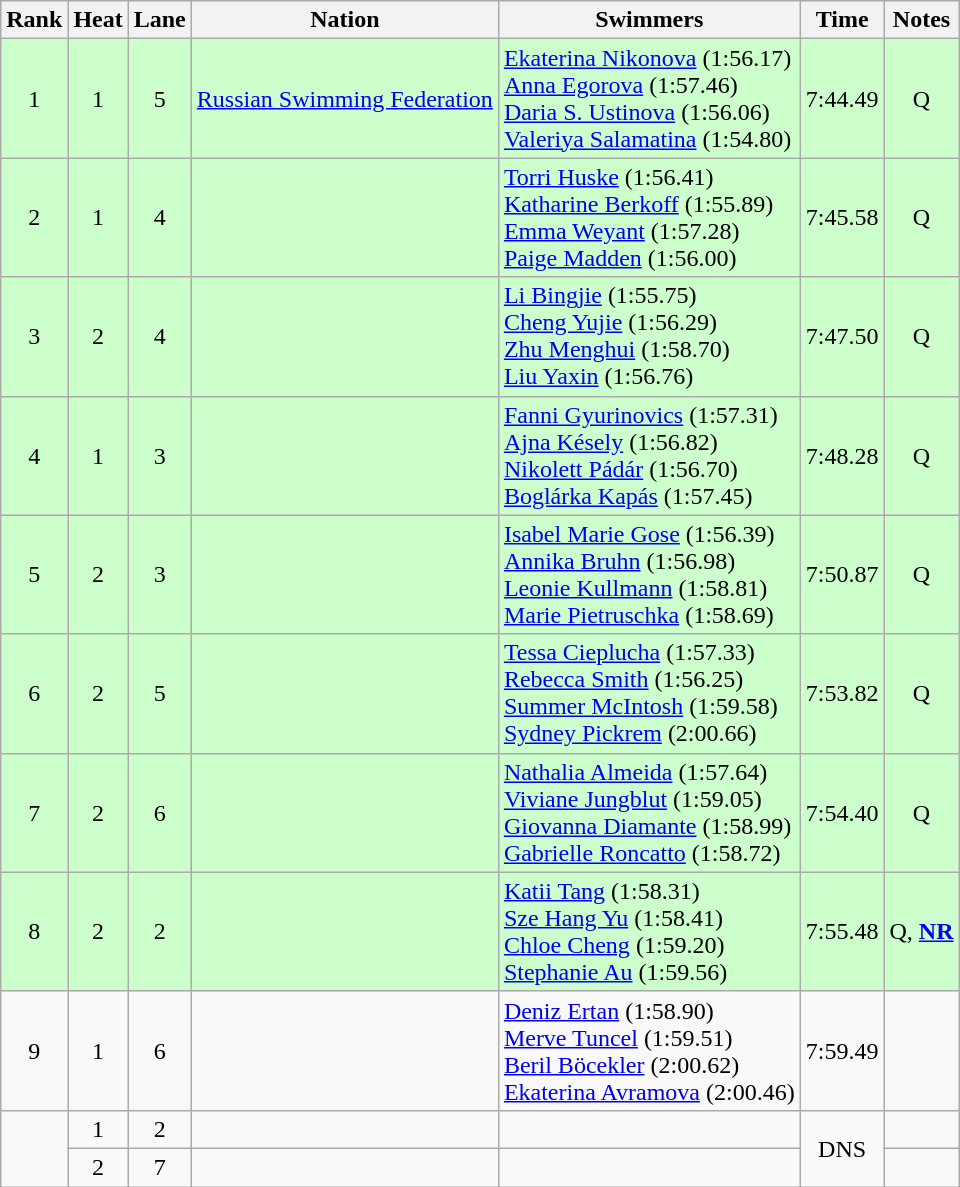<table class="wikitable sortable" style="text-align:center">
<tr>
<th>Rank</th>
<th>Heat</th>
<th>Lane</th>
<th>Nation</th>
<th>Swimmers</th>
<th>Time</th>
<th>Notes</th>
</tr>
<tr bgcolor=ccffcc>
<td>1</td>
<td>1</td>
<td>5</td>
<td align=left><a href='#'>Russian Swimming Federation</a></td>
<td align=left><a href='#'>Ekaterina Nikonova</a> (1:56.17)<br><a href='#'>Anna Egorova</a> (1:57.46)<br><a href='#'>Daria S. Ustinova</a> (1:56.06)<br><a href='#'>Valeriya Salamatina</a> (1:54.80)</td>
<td>7:44.49</td>
<td>Q</td>
</tr>
<tr bgcolor=ccffcc>
<td>2</td>
<td>1</td>
<td>4</td>
<td align=left></td>
<td align=left><a href='#'>Torri Huske</a> (1:56.41)<br><a href='#'>Katharine Berkoff</a> (1:55.89)<br><a href='#'>Emma Weyant</a> (1:57.28)<br><a href='#'>Paige Madden</a> (1:56.00)</td>
<td>7:45.58</td>
<td>Q</td>
</tr>
<tr bgcolor=ccffcc>
<td>3</td>
<td>2</td>
<td>4</td>
<td align=left></td>
<td align=left><a href='#'>Li Bingjie</a> (1:55.75)<br><a href='#'>Cheng Yujie</a> (1:56.29)<br><a href='#'>Zhu Menghui</a> (1:58.70)<br><a href='#'>Liu Yaxin</a> (1:56.76)</td>
<td>7:47.50</td>
<td>Q</td>
</tr>
<tr bgcolor=ccffcc>
<td>4</td>
<td>1</td>
<td>3</td>
<td align=left></td>
<td align=left><a href='#'>Fanni Gyurinovics</a> (1:57.31)<br><a href='#'>Ajna Késely</a> (1:56.82)<br><a href='#'>Nikolett Pádár</a> (1:56.70)<br><a href='#'>Boglárka Kapás</a> (1:57.45)</td>
<td>7:48.28</td>
<td>Q</td>
</tr>
<tr bgcolor=ccffcc>
<td>5</td>
<td>2</td>
<td>3</td>
<td align=left></td>
<td align=left><a href='#'>Isabel Marie Gose</a> (1:56.39)<br><a href='#'>Annika Bruhn</a> (1:56.98)<br><a href='#'>Leonie Kullmann</a> (1:58.81)<br><a href='#'>Marie Pietruschka</a> (1:58.69)</td>
<td>7:50.87</td>
<td>Q</td>
</tr>
<tr bgcolor=ccffcc>
<td>6</td>
<td>2</td>
<td>5</td>
<td align=left></td>
<td align=left><a href='#'>Tessa Cieplucha</a> (1:57.33)<br><a href='#'>Rebecca Smith</a> (1:56.25)<br><a href='#'>Summer McIntosh</a> (1:59.58)<br><a href='#'>Sydney Pickrem</a> (2:00.66)</td>
<td>7:53.82</td>
<td>Q</td>
</tr>
<tr bgcolor=ccffcc>
<td>7</td>
<td>2</td>
<td>6</td>
<td align=left></td>
<td align=left><a href='#'>Nathalia Almeida</a> (1:57.64)<br><a href='#'>Viviane Jungblut</a> (1:59.05)<br><a href='#'>Giovanna Diamante</a> (1:58.99)<br><a href='#'>Gabrielle Roncatto</a> (1:58.72)</td>
<td>7:54.40</td>
<td>Q</td>
</tr>
<tr bgcolor=ccffcc>
<td>8</td>
<td>2</td>
<td>2</td>
<td align=left></td>
<td align=left><a href='#'>Katii Tang</a> (1:58.31)<br><a href='#'>Sze Hang Yu</a> (1:58.41)<br><a href='#'>Chloe Cheng</a> (1:59.20)<br><a href='#'>Stephanie Au</a> (1:59.56)</td>
<td>7:55.48</td>
<td>Q, <strong><a href='#'>NR</a></strong></td>
</tr>
<tr>
<td>9</td>
<td>1</td>
<td>6</td>
<td align=left></td>
<td align=left><a href='#'>Deniz Ertan</a> (1:58.90)<br><a href='#'>Merve Tuncel</a> (1:59.51)<br><a href='#'>Beril Böcekler</a> (2:00.62)<br><a href='#'>Ekaterina Avramova</a> (2:00.46)</td>
<td>7:59.49</td>
<td></td>
</tr>
<tr>
<td rowspan=2></td>
<td>1</td>
<td>2</td>
<td align=left></td>
<td align=left></td>
<td rowspan=2>DNS</td>
<td></td>
</tr>
<tr>
<td>2</td>
<td>7</td>
<td align=left></td>
<td align=left></td>
<td></td>
</tr>
</table>
